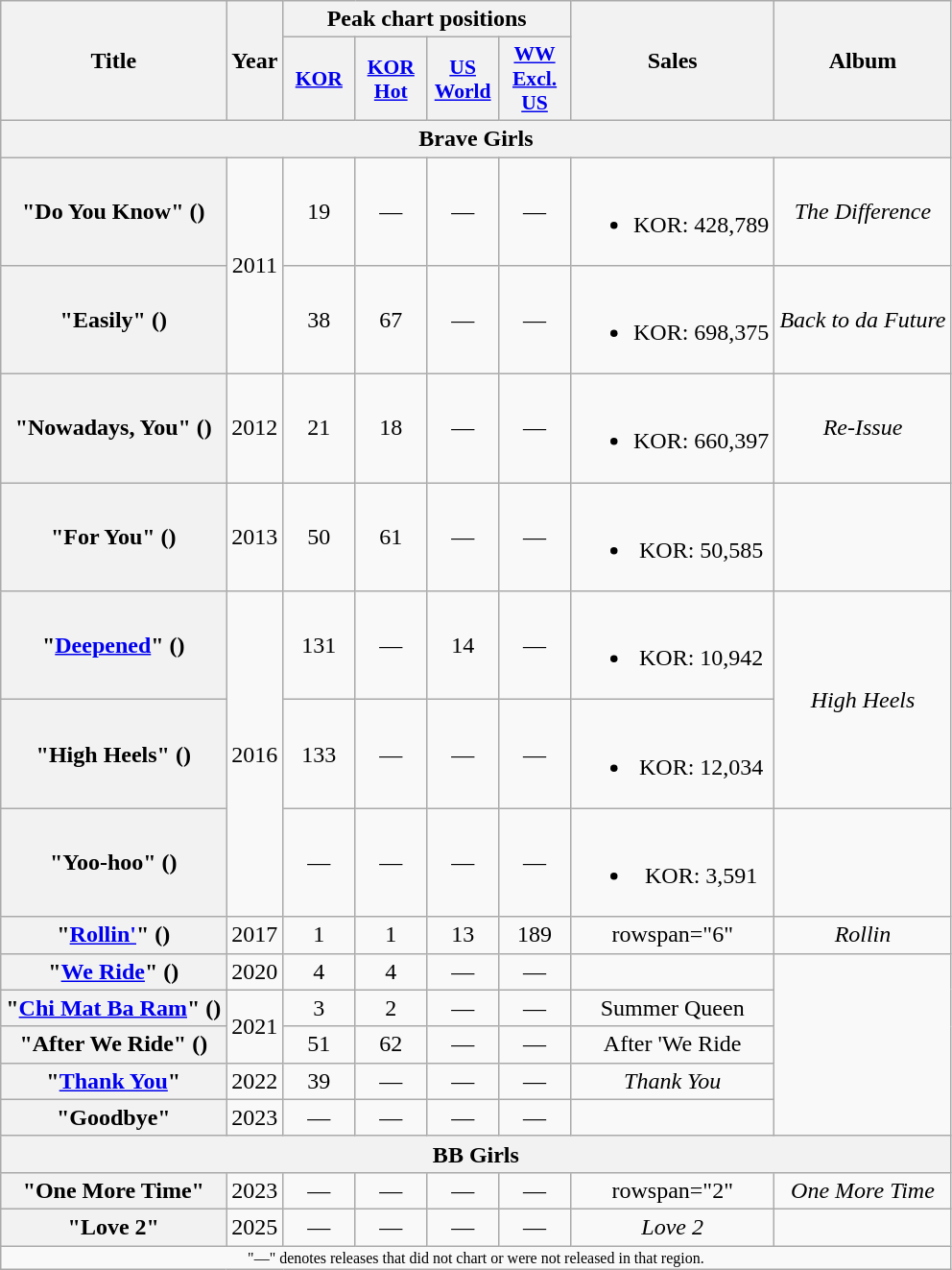<table class="wikitable plainrowheaders" style="text-align:center" border="1">
<tr>
<th scope="col" rowspan="2">Title</th>
<th scope="col" rowspan="2">Year</th>
<th scope="col" colspan="4">Peak chart positions</th>
<th scope="col" rowspan="2">Sales<br></th>
<th scope="col" rowspan="2">Album</th>
</tr>
<tr>
<th scope="col" style="width:3em;font-size:90%"><a href='#'>KOR</a><br></th>
<th scope="col" style="width:3em;font-size:90%"><a href='#'>KOR<br>Hot</a><br></th>
<th scope="col" style="width:3em;font-size:90%"><a href='#'>US<br>World</a><br></th>
<th scope="col" style="width:3em;font-size:90%"><a href='#'>WW<br>Excl.<br>US</a><br></th>
</tr>
<tr>
<th colspan="8">Brave Girls</th>
</tr>
<tr>
<th scope="row">"Do You Know" ()</th>
<td rowspan="2">2011</td>
<td>19</td>
<td>—</td>
<td>—</td>
<td>—</td>
<td><br><ul><li>KOR: 428,789</li></ul></td>
<td><em>The Difference</em></td>
</tr>
<tr>
<th scope="row">"Easily" ()<br></th>
<td>38</td>
<td>67</td>
<td>—</td>
<td>—</td>
<td><br><ul><li>KOR: 698,375</li></ul></td>
<td><em>Back to da Future</em></td>
</tr>
<tr>
<th scope="row">"Nowadays, You" ()</th>
<td>2012</td>
<td>21</td>
<td>18</td>
<td>—</td>
<td>—</td>
<td><br><ul><li>KOR: 660,397</li></ul></td>
<td><em>Re-Issue</em></td>
</tr>
<tr>
<th scope="row">"For You" ()</th>
<td>2013</td>
<td>50</td>
<td>61</td>
<td>—</td>
<td>—</td>
<td><br><ul><li>KOR: 50,585</li></ul></td>
<td></td>
</tr>
<tr>
<th scope="row">"<a href='#'>Deepened</a>" ()</th>
<td rowspan="3">2016</td>
<td>131</td>
<td>—</td>
<td>14</td>
<td>—</td>
<td><br><ul><li>KOR: 10,942</li></ul></td>
<td rowspan="2"><em>High Heels</em></td>
</tr>
<tr>
<th scope="row">"High Heels" ()</th>
<td>133</td>
<td>—</td>
<td>—</td>
<td>—</td>
<td><br><ul><li>KOR: 12,034</li></ul></td>
</tr>
<tr>
<th scope="row">"Yoo-hoo" ()</th>
<td>—</td>
<td>—</td>
<td>—</td>
<td>—</td>
<td><br><ul><li>KOR: 3,591</li></ul></td>
<td></td>
</tr>
<tr>
<th scope="row">"<a href='#'>Rollin'</a>" ()</th>
<td>2017</td>
<td>1</td>
<td>1</td>
<td>13</td>
<td>189</td>
<td>rowspan="6" </td>
<td><em>Rollin<strong></td>
</tr>
<tr>
<th scope="row">"<a href='#'>We Ride</a>" ()</th>
<td>2020</td>
<td>4</td>
<td>4</td>
<td>—</td>
<td>—</td>
<td></td>
</tr>
<tr>
<th scope="row">"<a href='#'>Chi Mat Ba Ram</a>" ()</th>
<td rowspan="2">2021</td>
<td>3</td>
<td>2</td>
<td>—</td>
<td>—</td>
<td></em>Summer Queen<em></td>
</tr>
<tr>
<th scope="row">"After We Ride" ()</th>
<td>51</td>
<td>62</td>
<td>—</td>
<td>—</td>
<td></em>After 'We Ride</strong></td>
</tr>
<tr>
<th scope="row">"<a href='#'>Thank You</a>"</th>
<td>2022</td>
<td>39</td>
<td>—</td>
<td>—</td>
<td>—</td>
<td><em>Thank You</em></td>
</tr>
<tr>
<th scope="row">"Goodbye"</th>
<td>2023</td>
<td>—</td>
<td>—</td>
<td>—</td>
<td>—</td>
<td></td>
</tr>
<tr>
<th colspan="9">BB Girls</th>
</tr>
<tr>
<th scope="row">"One More Time"</th>
<td>2023</td>
<td>—</td>
<td>—</td>
<td>—</td>
<td>—</td>
<td>rowspan="2" </td>
<td><em>One More Time</em></td>
</tr>
<tr>
<th scope="row">"Love 2"</th>
<td>2025</td>
<td>—</td>
<td>—</td>
<td>—</td>
<td>—</td>
<td><em>Love 2</em></td>
</tr>
<tr>
<td colspan="8" style="font-size:8pt">"—" denotes releases that did not chart or were not released in that region.</td>
</tr>
</table>
